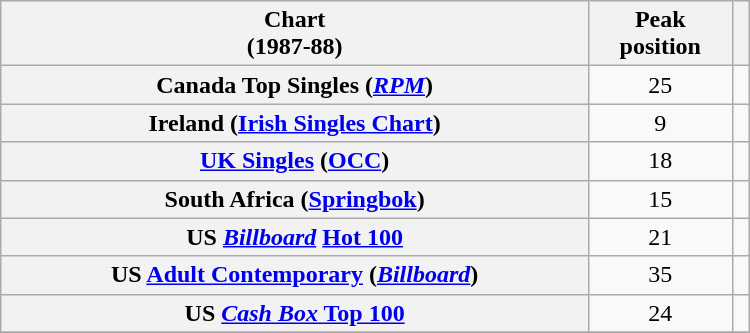<table class="wikitable sortable plainrowheaders" style="text-align:center; width: 500px;">
<tr>
<th scope="col">Chart<br>(1987-88)</th>
<th scope="col">Peak<br>position</th>
<th scope="col" class="unsortable"></th>
</tr>
<tr>
<th scope="row">Canada Top Singles (<em><a href='#'>RPM</a></em>)</th>
<td>25</td>
<td></td>
</tr>
<tr>
<th scope="row">Ireland (<a href='#'>Irish Singles Chart</a>)</th>
<td>9</td>
<td></td>
</tr>
<tr>
<th scope="row"><a href='#'>UK Singles</a> (<a href='#'>OCC</a>)</th>
<td>18</td>
<td></td>
</tr>
<tr>
<th scope="row">South Africa (<a href='#'>Springbok</a>)</th>
<td>15</td>
<td></td>
</tr>
<tr>
<th scope="row">US <em><a href='#'>Billboard</a></em> <a href='#'>Hot 100</a></th>
<td>21</td>
<td></td>
</tr>
<tr>
<th scope="row">US <a href='#'>Adult Contemporary</a> (<em><a href='#'>Billboard</a></em>)</th>
<td>35</td>
<td></td>
</tr>
<tr>
<th scope="row">US <a href='#'><em>Cash Box</em> Top 100</a></th>
<td>24</td>
<td></td>
</tr>
<tr>
</tr>
</table>
